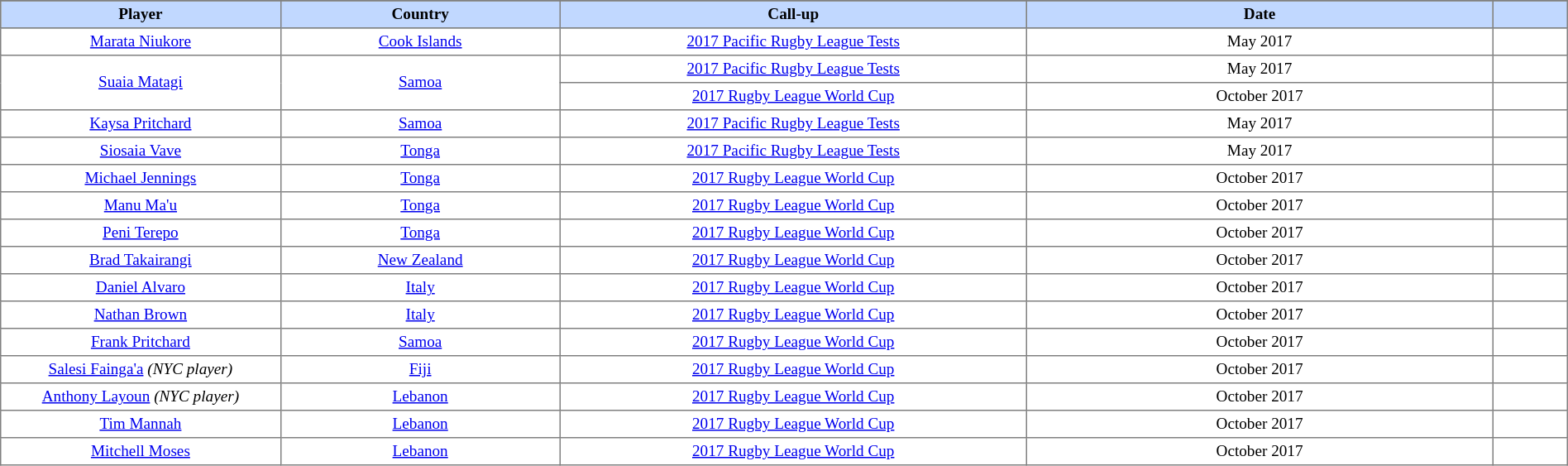<table border="1" cellpadding="3" cellspacing="0" style="border-collapse:collapse; font-size:80%; text-align:center; width:100%;">
<tr style="background:#bdb76b;">
</tr>
<tr bgcolor=#bdb76b>
<th style="background:#c1d8ff; text-align:center; width:15%;">Player</th>
<th style="background:#c1d8ff; text-align:center; width:15%;">Country</th>
<th style="background:#c1d8ff; text-align:center; width:25%;">Call-up</th>
<th style="background:#c1d8ff; text-align:center; width:25%;">Date</th>
<th style="background:#c1d8ff; text-align:center; width:4%;"></th>
</tr>
<tr>
<td><a href='#'>Marata Niukore</a></td>
<td> <a href='#'>Cook Islands</a></td>
<td><a href='#'>2017 Pacific Rugby League Tests</a></td>
<td>May 2017</td>
<td></td>
</tr>
<tr>
<td rowspan=2><a href='#'>Suaia Matagi</a></td>
<td rowspan=2> <a href='#'>Samoa</a></td>
<td><a href='#'>2017 Pacific Rugby League Tests</a></td>
<td>May 2017</td>
<td></td>
</tr>
<tr>
<td><a href='#'>2017 Rugby League World Cup</a></td>
<td>October 2017</td>
<td></td>
</tr>
<tr>
<td><a href='#'>Kaysa Pritchard</a></td>
<td> <a href='#'>Samoa</a></td>
<td><a href='#'>2017 Pacific Rugby League Tests</a></td>
<td>May 2017</td>
<td></td>
</tr>
<tr>
<td><a href='#'>Siosaia Vave</a></td>
<td> <a href='#'>Tonga</a></td>
<td><a href='#'>2017 Pacific Rugby League Tests</a></td>
<td>May 2017</td>
<td></td>
</tr>
<tr>
<td><a href='#'>Michael Jennings</a></td>
<td> <a href='#'>Tonga</a></td>
<td><a href='#'>2017 Rugby League World Cup</a></td>
<td>October 2017</td>
<td></td>
</tr>
<tr>
<td><a href='#'>Manu Ma'u</a></td>
<td> <a href='#'>Tonga</a></td>
<td><a href='#'>2017 Rugby League World Cup</a></td>
<td>October 2017</td>
<td></td>
</tr>
<tr>
<td><a href='#'>Peni Terepo</a></td>
<td> <a href='#'>Tonga</a></td>
<td><a href='#'>2017 Rugby League World Cup</a></td>
<td>October 2017</td>
<td></td>
</tr>
<tr>
<td><a href='#'>Brad Takairangi</a></td>
<td> <a href='#'>New Zealand</a></td>
<td><a href='#'>2017 Rugby League World Cup</a></td>
<td>October 2017</td>
<td></td>
</tr>
<tr>
<td><a href='#'>Daniel Alvaro</a></td>
<td> <a href='#'>Italy</a></td>
<td><a href='#'>2017 Rugby League World Cup</a></td>
<td>October 2017</td>
<td></td>
</tr>
<tr>
<td><a href='#'>Nathan Brown</a></td>
<td> <a href='#'>Italy</a></td>
<td><a href='#'>2017 Rugby League World Cup</a></td>
<td>October 2017</td>
<td></td>
</tr>
<tr>
<td><a href='#'>Frank Pritchard</a></td>
<td> <a href='#'>Samoa</a></td>
<td><a href='#'>2017 Rugby League World Cup</a></td>
<td>October 2017</td>
<td></td>
</tr>
<tr>
<td><a href='#'>Salesi Fainga'a</a> <em>(NYC player)</em></td>
<td> <a href='#'>Fiji</a></td>
<td><a href='#'>2017 Rugby League World Cup</a></td>
<td>October 2017</td>
<td></td>
</tr>
<tr>
<td><a href='#'>Anthony Layoun</a> <em>(NYC player)</em></td>
<td> <a href='#'>Lebanon</a></td>
<td><a href='#'>2017 Rugby League World Cup</a></td>
<td>October 2017</td>
<td></td>
</tr>
<tr>
<td><a href='#'>Tim Mannah</a></td>
<td> <a href='#'>Lebanon</a></td>
<td><a href='#'>2017 Rugby League World Cup</a></td>
<td>October 2017</td>
<td></td>
</tr>
<tr>
<td><a href='#'>Mitchell Moses</a></td>
<td> <a href='#'>Lebanon</a></td>
<td><a href='#'>2017 Rugby League World Cup</a></td>
<td>October 2017</td>
<td></td>
</tr>
</table>
